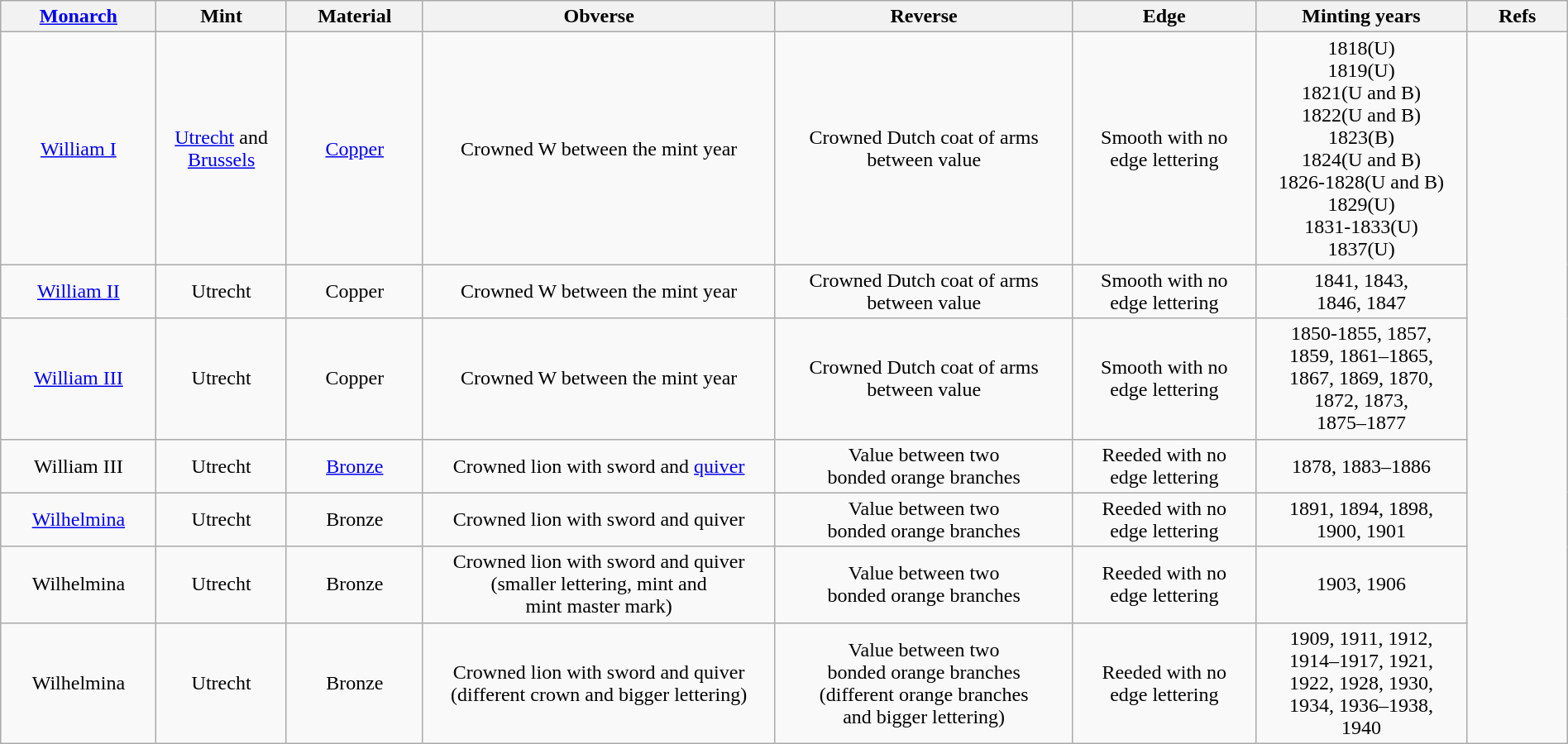<table class="wikitable" style="width:100%; text-align: center">
<tr>
<th width=    1%><a href='#'>Monarch</a></th>
<th width=    1%>Mint</th>
<th width=    1%>Material</th>
<th width=    5%>Obverse</th>
<th width=    4%>Reverse</th>
<th width=    2%>Edge</th>
<th width=  2.5%>Minting years</th>
<th width=    1%>Refs</th>
</tr>
<tr>
<td><a href='#'>William I</a></td>
<td><a href='#'>Utrecht</a> and<br> <a href='#'>Brussels</a></td>
<td><a href='#'>Copper</a></td>
<td>Crowned W between the mint year</td>
<td>Crowned Dutch coat of arms between value</td>
<td>Smooth with no<br> edge lettering</td>
<td>1818(U)<br> 1819(U)<br> 1821(U and B)<br> 1822(U and B)<br> 1823(B)<br> 1824(U and B)<br> 1826-1828(U and B)<br>  1829(U)<br> 1831-1833(U)<br> 1837(U)</td>
<td rowspan="7"></td>
</tr>
<tr>
<td><a href='#'>William II</a></td>
<td>Utrecht</td>
<td>Copper</td>
<td>Crowned W between the mint year</td>
<td>Crowned Dutch coat of arms between value</td>
<td>Smooth with no<br> edge lettering</td>
<td>1841, 1843,<br> 1846, 1847</td>
</tr>
<tr>
<td><a href='#'>William III</a></td>
<td>Utrecht</td>
<td>Copper</td>
<td>Crowned W between the mint year</td>
<td>Crowned Dutch coat of arms between value</td>
<td>Smooth with no<br> edge lettering</td>
<td>1850-1855, 1857,<br> 1859, 1861–1865,<br> 1867, 1869, 1870,<br> 1872, 1873,<br> 1875–1877</td>
</tr>
<tr>
<td>William III</td>
<td>Utrecht</td>
<td><a href='#'>Bronze</a></td>
<td>Crowned lion with sword and <a href='#'>quiver</a></td>
<td>Value between two<br> bonded orange branches</td>
<td>Reeded with no<br> edge lettering</td>
<td>1878, 1883–1886</td>
</tr>
<tr>
<td><a href='#'>Wilhelmina</a></td>
<td>Utrecht</td>
<td>Bronze</td>
<td>Crowned lion with sword and quiver</td>
<td>Value between two<br> bonded orange branches</td>
<td>Reeded with no<br> edge lettering</td>
<td>1891, 1894, 1898,<br> 1900, 1901</td>
</tr>
<tr>
<td>Wilhelmina</td>
<td>Utrecht</td>
<td>Bronze</td>
<td>Crowned lion with sword and quiver<br> (smaller lettering, mint and<br> mint master mark)</td>
<td>Value between two<br> bonded orange branches</td>
<td>Reeded with no<br> edge lettering</td>
<td>1903, 1906</td>
</tr>
<tr>
<td>Wilhelmina</td>
<td>Utrecht</td>
<td>Bronze</td>
<td>Crowned lion with sword and quiver<br> (different crown and bigger lettering)</td>
<td>Value between two<br> bonded orange branches<br> (different orange branches<br> and bigger lettering)</td>
<td>Reeded with no<br> edge lettering</td>
<td>1909, 1911, 1912,<br> 1914–1917, 1921,<br> 1922, 1928, 1930,<br> 1934, 1936–1938,<br> 1940</td>
</tr>
</table>
